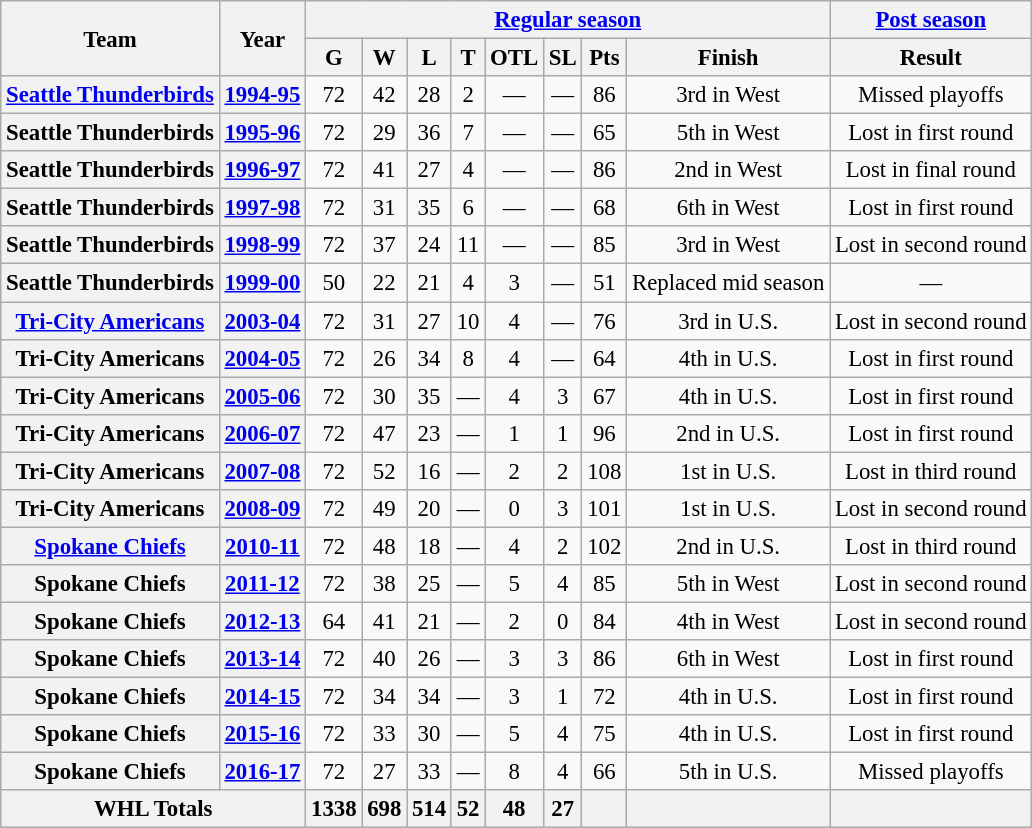<table class="wikitable" style="font-size: 95%; text-align:center;">
<tr>
<th rowspan="2">Team</th>
<th rowspan="2">Year</th>
<th colspan="8"><a href='#'>Regular season</a></th>
<th colspan="1"><a href='#'>Post season</a></th>
</tr>
<tr>
<th>G</th>
<th>W</th>
<th>L</th>
<th>T</th>
<th>OTL</th>
<th>SL</th>
<th>Pts</th>
<th>Finish</th>
<th>Result</th>
</tr>
<tr>
<th><a href='#'>Seattle Thunderbirds</a></th>
<th><a href='#'>1994-95</a></th>
<td>72</td>
<td>42</td>
<td>28</td>
<td>2</td>
<td>—</td>
<td>—</td>
<td>86</td>
<td>3rd in West</td>
<td>Missed playoffs</td>
</tr>
<tr>
<th>Seattle Thunderbirds</th>
<th><a href='#'>1995-96</a></th>
<td>72</td>
<td>29</td>
<td>36</td>
<td>7</td>
<td>—</td>
<td>—</td>
<td>65</td>
<td>5th in West</td>
<td>Lost in first round</td>
</tr>
<tr>
<th>Seattle Thunderbirds</th>
<th><a href='#'>1996-97</a></th>
<td>72</td>
<td>41</td>
<td>27</td>
<td>4</td>
<td>—</td>
<td>—</td>
<td>86</td>
<td>2nd in West</td>
<td>Lost in final round</td>
</tr>
<tr>
<th>Seattle Thunderbirds</th>
<th><a href='#'>1997-98</a></th>
<td>72</td>
<td>31</td>
<td>35</td>
<td>6</td>
<td>—</td>
<td>—</td>
<td>68</td>
<td>6th in West</td>
<td>Lost in first round</td>
</tr>
<tr>
<th>Seattle Thunderbirds</th>
<th><a href='#'>1998-99</a></th>
<td>72</td>
<td>37</td>
<td>24</td>
<td>11</td>
<td>—</td>
<td>—</td>
<td>85</td>
<td>3rd in West</td>
<td>Lost in second round</td>
</tr>
<tr>
<th>Seattle Thunderbirds</th>
<th><a href='#'>1999-00</a></th>
<td>50</td>
<td>22</td>
<td>21</td>
<td>4</td>
<td>3</td>
<td>—</td>
<td>51</td>
<td>Replaced mid season</td>
<td>—</td>
</tr>
<tr>
<th><a href='#'>Tri-City Americans</a></th>
<th><a href='#'>2003-04</a></th>
<td>72</td>
<td>31</td>
<td>27</td>
<td>10</td>
<td>4</td>
<td>—</td>
<td>76</td>
<td>3rd in U.S.</td>
<td>Lost in second round</td>
</tr>
<tr>
<th>Tri-City Americans</th>
<th><a href='#'>2004-05</a></th>
<td>72</td>
<td>26</td>
<td>34</td>
<td>8</td>
<td>4</td>
<td>—</td>
<td>64</td>
<td>4th in U.S.</td>
<td>Lost in first round</td>
</tr>
<tr>
<th>Tri-City Americans</th>
<th><a href='#'>2005-06</a></th>
<td>72</td>
<td>30</td>
<td>35</td>
<td>—</td>
<td>4</td>
<td>3</td>
<td>67</td>
<td>4th in U.S.</td>
<td>Lost in first round</td>
</tr>
<tr>
<th>Tri-City Americans</th>
<th><a href='#'>2006-07</a></th>
<td>72</td>
<td>47</td>
<td>23</td>
<td>—</td>
<td>1</td>
<td>1</td>
<td>96</td>
<td>2nd in U.S.</td>
<td>Lost in first round</td>
</tr>
<tr>
<th>Tri-City Americans</th>
<th><a href='#'>2007-08</a></th>
<td>72</td>
<td>52</td>
<td>16</td>
<td>—</td>
<td>2</td>
<td>2</td>
<td>108</td>
<td>1st in U.S.</td>
<td>Lost in third round</td>
</tr>
<tr>
<th>Tri-City Americans</th>
<th><a href='#'>2008-09</a></th>
<td>72</td>
<td>49</td>
<td>20</td>
<td>—</td>
<td>0</td>
<td>3</td>
<td>101</td>
<td>1st in U.S.</td>
<td>Lost in second round</td>
</tr>
<tr>
<th><a href='#'>Spokane Chiefs</a></th>
<th><a href='#'>2010-11</a></th>
<td>72</td>
<td>48</td>
<td>18</td>
<td>—</td>
<td>4</td>
<td>2</td>
<td>102</td>
<td>2nd in U.S.</td>
<td>Lost in third round</td>
</tr>
<tr>
<th>Spokane Chiefs</th>
<th><a href='#'>2011-12</a></th>
<td>72</td>
<td>38</td>
<td>25</td>
<td>—</td>
<td>5</td>
<td>4</td>
<td>85</td>
<td>5th in West</td>
<td>Lost in second round</td>
</tr>
<tr>
<th>Spokane Chiefs</th>
<th><a href='#'>2012-13</a></th>
<td>64</td>
<td>41</td>
<td>21</td>
<td>—</td>
<td>2</td>
<td>0</td>
<td>84</td>
<td>4th in West</td>
<td>Lost in second round</td>
</tr>
<tr>
<th>Spokane Chiefs</th>
<th><a href='#'>2013-14</a></th>
<td>72</td>
<td>40</td>
<td>26</td>
<td>—</td>
<td>3</td>
<td>3</td>
<td>86</td>
<td>6th in West</td>
<td>Lost in first round</td>
</tr>
<tr>
<th>Spokane Chiefs</th>
<th><a href='#'>2014-15</a></th>
<td>72</td>
<td>34</td>
<td>34</td>
<td>—</td>
<td>3</td>
<td>1</td>
<td>72</td>
<td>4th in U.S.</td>
<td>Lost in first round</td>
</tr>
<tr>
<th>Spokane Chiefs</th>
<th><a href='#'>2015-16</a></th>
<td>72</td>
<td>33</td>
<td>30</td>
<td>—</td>
<td>5</td>
<td>4</td>
<td>75</td>
<td>4th in U.S.</td>
<td>Lost in first round</td>
</tr>
<tr>
<th>Spokane Chiefs</th>
<th><a href='#'>2016-17</a></th>
<td>72</td>
<td>27</td>
<td>33</td>
<td>—</td>
<td>8</td>
<td>4</td>
<td>66</td>
<td>5th in U.S.</td>
<td>Missed playoffs</td>
</tr>
<tr>
<th colspan="2">WHL Totals</th>
<th>1338</th>
<th>698</th>
<th>514</th>
<th>52</th>
<th>48</th>
<th>27</th>
<th></th>
<th></th>
<th></th>
</tr>
</table>
